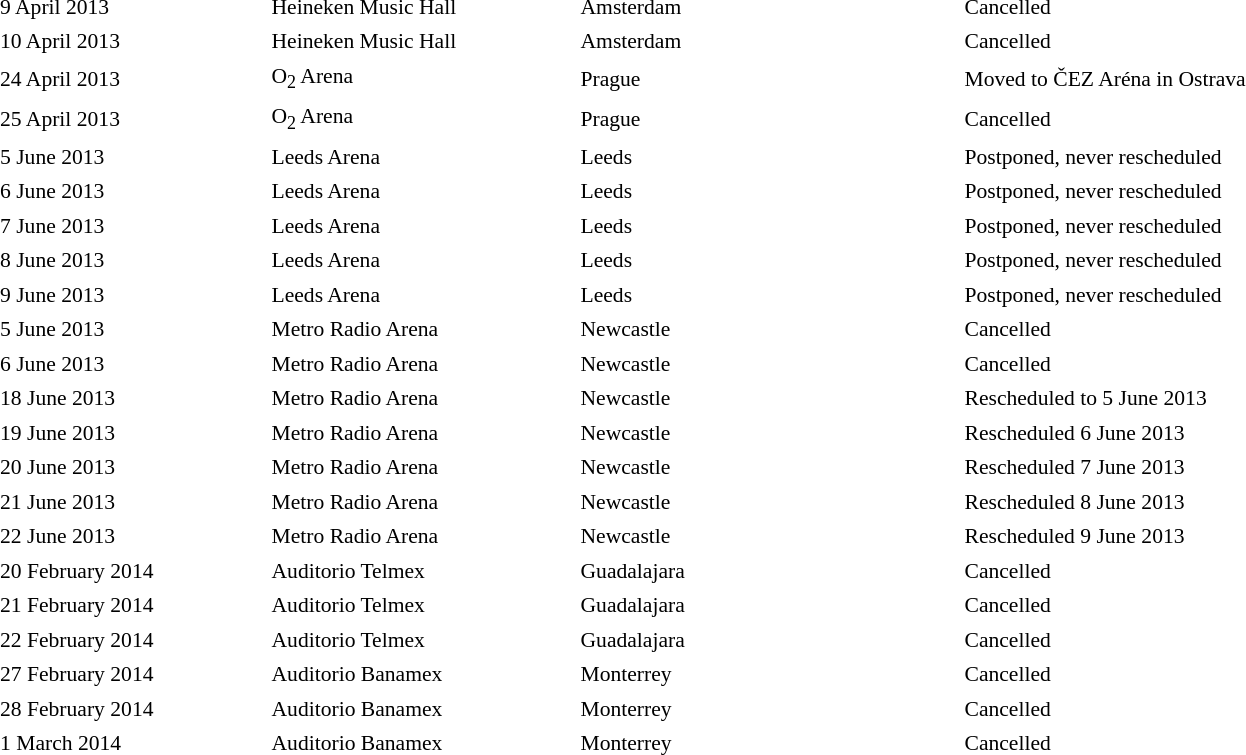<table cellpadding="2" style="border: 0px solid darkgray; font-size:90%">
<tr>
<th width="175"></th>
<th width="200"></th>
<th width="250"></th>
<th width="400"></th>
</tr>
<tr border="0">
<td>9 April 2013</td>
<td>Heineken Music Hall</td>
<td>Amsterdam</td>
<td>Cancelled</td>
</tr>
<tr>
<td>10 April 2013</td>
<td>Heineken Music Hall</td>
<td>Amsterdam</td>
<td>Cancelled</td>
</tr>
<tr>
<td>24 April 2013</td>
<td>O<sub>2</sub> Arena</td>
<td>Prague</td>
<td>Moved to ČEZ Aréna in Ostrava</td>
</tr>
<tr>
<td>25 April 2013</td>
<td>O<sub>2</sub> Arena</td>
<td>Prague</td>
<td>Cancelled</td>
</tr>
<tr>
<td>5 June 2013</td>
<td>Leeds Arena</td>
<td>Leeds</td>
<td>Postponed, never rescheduled</td>
</tr>
<tr>
<td>6 June 2013</td>
<td>Leeds Arena</td>
<td>Leeds</td>
<td>Postponed, never rescheduled</td>
</tr>
<tr>
<td>7 June 2013</td>
<td>Leeds Arena</td>
<td>Leeds</td>
<td>Postponed, never rescheduled</td>
</tr>
<tr>
<td>8 June 2013</td>
<td>Leeds Arena</td>
<td>Leeds</td>
<td>Postponed, never rescheduled</td>
</tr>
<tr>
<td>9 June 2013</td>
<td>Leeds Arena</td>
<td>Leeds</td>
<td>Postponed, never rescheduled</td>
</tr>
<tr>
<td>5 June 2013</td>
<td>Metro Radio Arena</td>
<td>Newcastle</td>
<td>Cancelled</td>
</tr>
<tr>
<td>6 June 2013</td>
<td>Metro Radio Arena</td>
<td>Newcastle</td>
<td>Cancelled</td>
</tr>
<tr>
<td>18 June 2013</td>
<td>Metro Radio Arena</td>
<td>Newcastle</td>
<td>Rescheduled to 5 June 2013</td>
</tr>
<tr>
<td>19 June 2013</td>
<td>Metro Radio Arena</td>
<td>Newcastle</td>
<td>Rescheduled 6 June 2013</td>
</tr>
<tr>
<td>20 June 2013</td>
<td>Metro Radio Arena</td>
<td>Newcastle</td>
<td>Rescheduled 7 June 2013</td>
</tr>
<tr>
<td>21 June 2013</td>
<td>Metro Radio Arena</td>
<td>Newcastle</td>
<td>Rescheduled 8 June 2013</td>
</tr>
<tr>
<td>22 June 2013</td>
<td>Metro Radio Arena</td>
<td>Newcastle</td>
<td>Rescheduled 9 June 2013</td>
</tr>
<tr>
<td>20 February 2014</td>
<td>Auditorio Telmex</td>
<td>Guadalajara</td>
<td>Cancelled</td>
</tr>
<tr>
<td>21 February 2014</td>
<td>Auditorio Telmex</td>
<td>Guadalajara</td>
<td>Cancelled</td>
</tr>
<tr>
<td>22 February 2014</td>
<td>Auditorio Telmex</td>
<td>Guadalajara</td>
<td>Cancelled</td>
</tr>
<tr>
<td>27 February 2014</td>
<td>Auditorio Banamex</td>
<td>Monterrey</td>
<td>Cancelled</td>
</tr>
<tr>
<td>28 February 2014</td>
<td>Auditorio Banamex</td>
<td>Monterrey</td>
<td>Cancelled</td>
</tr>
<tr>
<td>1 March 2014</td>
<td>Auditorio Banamex</td>
<td>Monterrey</td>
<td>Cancelled</td>
</tr>
<tr>
</tr>
</table>
